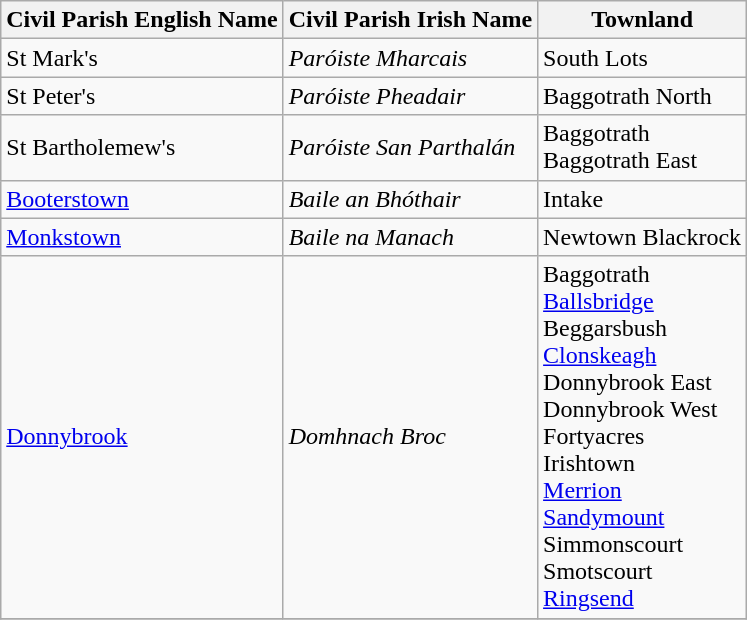<table class="wikitable">
<tr>
<th>Civil Parish English Name</th>
<th>Civil Parish Irish Name</th>
<th>Townland</th>
</tr>
<tr>
<td>St Mark's</td>
<td><em>Paróiste Mharcais</em></td>
<td>South Lots</td>
</tr>
<tr>
<td>St Peter's</td>
<td><em>Paróiste Pheadair</em></td>
<td>Baggotrath North</td>
</tr>
<tr>
<td>St Bartholemew's</td>
<td><em>Paróiste San Parthalán</em></td>
<td>Baggotrath<br>Baggotrath East</td>
</tr>
<tr>
<td><a href='#'>Booterstown</a></td>
<td><em>Baile an Bhóthair</em></td>
<td>Intake</td>
</tr>
<tr>
<td><a href='#'>Monkstown</a></td>
<td><em>Baile na Manach</em></td>
<td>Newtown Blackrock</td>
</tr>
<tr>
<td><a href='#'>Donnybrook</a></td>
<td><em>Domhnach Broc</em></td>
<td>Baggotrath<br><a href='#'>Ballsbridge</a><br>Beggarsbush<br><a href='#'>Clonskeagh</a><br>Donnybrook East<br>Donnybrook West<br>Fortyacres<br>Irishtown<br><a href='#'>Merrion</a><br><a href='#'>Sandymount</a><br>Simmonscourt<br>Smotscourt<br><a href='#'>Ringsend</a><br></td>
</tr>
<tr>
</tr>
</table>
